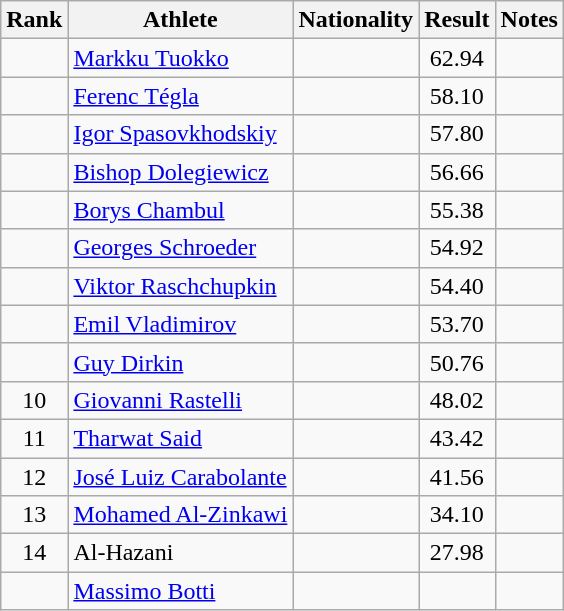<table class="wikitable sortable" style="text-align:center">
<tr>
<th>Rank</th>
<th>Athlete</th>
<th>Nationality</th>
<th>Result</th>
<th>Notes</th>
</tr>
<tr>
<td></td>
<td align=left><a href='#'>Markku Tuokko</a></td>
<td align=left></td>
<td>62.94</td>
<td></td>
</tr>
<tr>
<td></td>
<td align=left><a href='#'>Ferenc Tégla</a></td>
<td align=left></td>
<td>58.10</td>
<td></td>
</tr>
<tr>
<td></td>
<td align=left><a href='#'>Igor Spasovkhodskiy</a></td>
<td align=left></td>
<td>57.80</td>
<td></td>
</tr>
<tr>
<td></td>
<td align=left><a href='#'>Bishop Dolegiewicz</a></td>
<td align=left></td>
<td>56.66</td>
<td></td>
</tr>
<tr>
<td></td>
<td align=left><a href='#'>Borys Chambul</a></td>
<td align=left></td>
<td>55.38</td>
<td></td>
</tr>
<tr>
<td></td>
<td align=left><a href='#'>Georges Schroeder</a></td>
<td align=left></td>
<td>54.92</td>
<td></td>
</tr>
<tr>
<td></td>
<td align=left><a href='#'>Viktor Raschchupkin</a></td>
<td align=left></td>
<td>54.40</td>
<td></td>
</tr>
<tr>
<td></td>
<td align=left><a href='#'>Emil Vladimirov</a></td>
<td align=left></td>
<td>53.70</td>
<td></td>
</tr>
<tr>
<td></td>
<td align=left><a href='#'>Guy Dirkin</a></td>
<td align=left></td>
<td>50.76</td>
<td></td>
</tr>
<tr>
<td>10</td>
<td align=left><a href='#'>Giovanni Rastelli</a></td>
<td align=left></td>
<td>48.02</td>
<td></td>
</tr>
<tr>
<td>11</td>
<td align=left><a href='#'>Tharwat Said</a></td>
<td align=left></td>
<td>43.42</td>
<td></td>
</tr>
<tr>
<td>12</td>
<td align=left><a href='#'>José Luiz Carabolante</a></td>
<td align=left></td>
<td>41.56</td>
<td></td>
</tr>
<tr>
<td>13</td>
<td align=left><a href='#'>Mohamed Al-Zinkawi</a></td>
<td align=left></td>
<td>34.10</td>
<td></td>
</tr>
<tr>
<td>14</td>
<td align=left>Al-Hazani</td>
<td align=left></td>
<td>27.98</td>
<td></td>
</tr>
<tr>
<td></td>
<td align=left><a href='#'>Massimo Botti</a></td>
<td align=left></td>
<td></td>
<td></td>
</tr>
</table>
